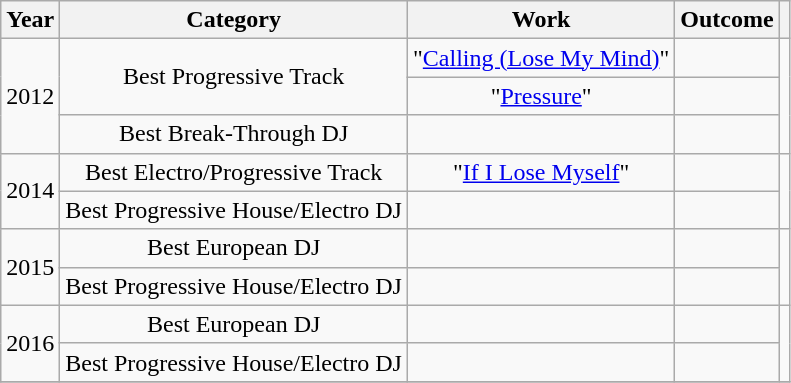<table class="wikitable plainrowheaders" style="text-align:center;">
<tr>
<th>Year</th>
<th>Category</th>
<th>Work</th>
<th>Outcome</th>
<th></th>
</tr>
<tr>
<td rowspan="3">2012</td>
<td rowspan="2">Best Progressive Track</td>
<td>"<a href='#'>Calling (Lose My Mind)</a>"</td>
<td></td>
<td rowspan="3"></td>
</tr>
<tr>
<td>"<a href='#'>Pressure</a>"</td>
<td></td>
</tr>
<tr>
<td>Best Break-Through DJ</td>
<td></td>
<td></td>
</tr>
<tr>
<td rowspan="2">2014</td>
<td>Best Electro/Progressive Track</td>
<td>"<a href='#'>If I Lose Myself</a>"</td>
<td></td>
<td rowspan="2"></td>
</tr>
<tr>
<td>Best Progressive House/Electro DJ</td>
<td></td>
<td></td>
</tr>
<tr>
<td rowspan="2">2015</td>
<td>Best European DJ</td>
<td></td>
<td></td>
<td rowspan="2"></td>
</tr>
<tr>
<td>Best Progressive House/Electro DJ</td>
<td></td>
<td></td>
</tr>
<tr>
<td rowspan="2">2016</td>
<td>Best European DJ</td>
<td></td>
<td></td>
<td rowspan="2"></td>
</tr>
<tr>
<td>Best Progressive House/Electro DJ</td>
<td></td>
<td></td>
</tr>
<tr>
</tr>
</table>
